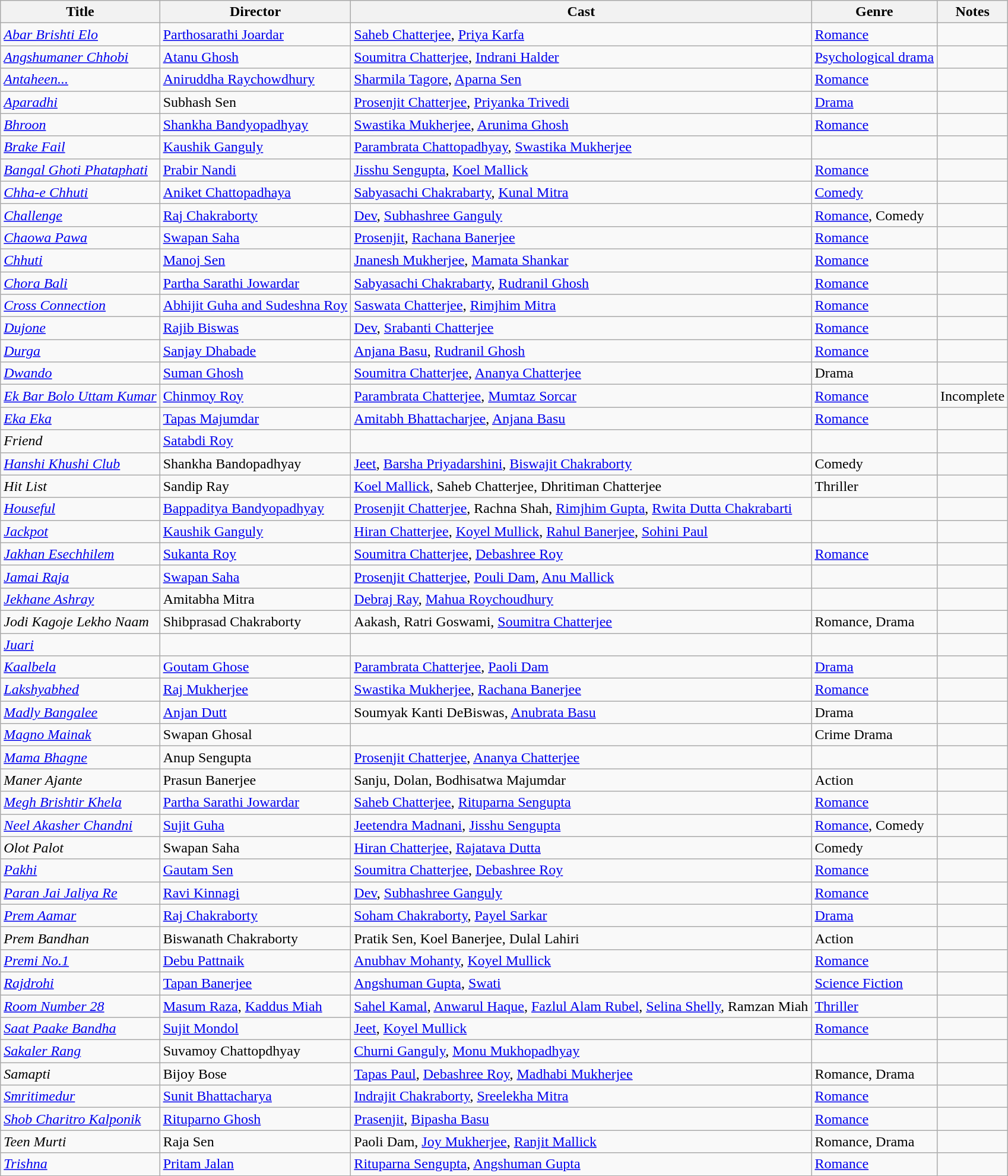<table class="wikitable sortable" border="0">
<tr>
<th>Title</th>
<th>Director</th>
<th>Cast</th>
<th>Genre</th>
<th>Notes</th>
</tr>
<tr>
<td><em><a href='#'>Abar Brishti Elo</a></em></td>
<td><a href='#'>Parthosarathi Joardar</a></td>
<td><a href='#'>Saheb Chatterjee</a>, <a href='#'>Priya Karfa</a></td>
<td><a href='#'>Romance</a></td>
<td></td>
</tr>
<tr>
<td><em><a href='#'>Angshumaner Chhobi</a></em></td>
<td><a href='#'>Atanu Ghosh</a></td>
<td><a href='#'>Soumitra Chatterjee</a>, <a href='#'>Indrani Halder</a></td>
<td><a href='#'>Psychological drama</a></td>
<td></td>
</tr>
<tr>
<td><em><a href='#'>Antaheen...</a></em></td>
<td><a href='#'>Aniruddha Raychowdhury</a></td>
<td><a href='#'>Sharmila Tagore</a>, <a href='#'>Aparna Sen</a></td>
<td><a href='#'>Romance</a></td>
<td></td>
</tr>
<tr>
<td><em><a href='#'>Aparadhi</a></em></td>
<td>Subhash Sen</td>
<td><a href='#'>Prosenjit Chatterjee</a>, <a href='#'>Priyanka Trivedi</a></td>
<td><a href='#'>Drama</a></td>
<td></td>
</tr>
<tr>
<td><em><a href='#'>Bhroon</a></em></td>
<td><a href='#'>Shankha Bandyopadhyay</a></td>
<td><a href='#'>Swastika Mukherjee</a>, <a href='#'>Arunima Ghosh</a></td>
<td><a href='#'>Romance</a></td>
<td></td>
</tr>
<tr>
<td><em><a href='#'>Brake Fail</a></em></td>
<td><a href='#'>Kaushik Ganguly</a></td>
<td><a href='#'>Parambrata Chattopadhyay</a>, <a href='#'>Swastika Mukherjee</a></td>
<td></td>
<td></td>
</tr>
<tr>
<td><em><a href='#'>Bangal Ghoti Phataphati</a></em></td>
<td><a href='#'>Prabir Nandi</a></td>
<td><a href='#'>Jisshu Sengupta</a>, <a href='#'>Koel Mallick</a></td>
<td><a href='#'>Romance</a></td>
<td></td>
</tr>
<tr>
<td><em><a href='#'>Chha-e Chhuti</a></em></td>
<td><a href='#'>Aniket Chattopadhaya</a></td>
<td><a href='#'>Sabyasachi Chakrabarty</a>, <a href='#'>Kunal Mitra</a></td>
<td><a href='#'>Comedy</a></td>
<td></td>
</tr>
<tr>
<td><em><a href='#'>Challenge</a></em></td>
<td><a href='#'>Raj Chakraborty</a></td>
<td><a href='#'>Dev</a>, <a href='#'>Subhashree Ganguly</a></td>
<td><a href='#'>Romance</a>, Comedy</td>
<td></td>
</tr>
<tr>
<td><em><a href='#'>Chaowa Pawa</a></em></td>
<td><a href='#'>Swapan Saha</a></td>
<td><a href='#'>Prosenjit</a>, <a href='#'>Rachana Banerjee</a></td>
<td><a href='#'>Romance</a></td>
<td></td>
</tr>
<tr>
<td><em><a href='#'>Chhuti</a></em></td>
<td><a href='#'>Manoj Sen</a></td>
<td><a href='#'>Jnanesh Mukherjee</a>, <a href='#'>Mamata Shankar</a></td>
<td><a href='#'>Romance</a></td>
<td></td>
</tr>
<tr>
<td><em><a href='#'>Chora Bali</a></em></td>
<td><a href='#'>Partha Sarathi Jowardar</a></td>
<td><a href='#'>Sabyasachi Chakrabarty</a>, <a href='#'>Rudranil Ghosh</a></td>
<td><a href='#'>Romance</a></td>
<td></td>
</tr>
<tr>
<td><em><a href='#'>Cross Connection</a></em></td>
<td><a href='#'>Abhijit Guha and Sudeshna Roy</a></td>
<td><a href='#'>Saswata Chatterjee</a>, <a href='#'>Rimjhim Mitra</a></td>
<td><a href='#'>Romance</a></td>
<td></td>
</tr>
<tr>
<td><em><a href='#'>Dujone</a></em></td>
<td><a href='#'>Rajib Biswas</a></td>
<td><a href='#'>Dev</a>, <a href='#'>Srabanti Chatterjee</a></td>
<td><a href='#'>Romance</a></td>
<td></td>
</tr>
<tr>
<td><em><a href='#'>Durga</a></em></td>
<td><a href='#'>Sanjay Dhabade</a></td>
<td><a href='#'>Anjana Basu</a>, <a href='#'>Rudranil Ghosh</a></td>
<td><a href='#'>Romance</a></td>
<td></td>
</tr>
<tr>
<td><em><a href='#'>Dwando</a></em></td>
<td><a href='#'>Suman Ghosh</a></td>
<td><a href='#'>Soumitra Chatterjee</a>, <a href='#'>Ananya Chatterjee</a></td>
<td>Drama</td>
<td></td>
</tr>
<tr>
<td><em><a href='#'>Ek Bar Bolo Uttam Kumar</a></em></td>
<td><a href='#'>Chinmoy Roy</a></td>
<td><a href='#'>Parambrata Chatterjee</a>, <a href='#'>Mumtaz Sorcar</a></td>
<td><a href='#'>Romance</a></td>
<td>Incomplete</td>
</tr>
<tr>
<td><em><a href='#'>Eka Eka</a></em></td>
<td><a href='#'>Tapas Majumdar</a></td>
<td><a href='#'>Amitabh Bhattacharjee</a>, <a href='#'>Anjana Basu</a></td>
<td><a href='#'>Romance</a></td>
<td></td>
</tr>
<tr>
<td><em>Friend</em></td>
<td><a href='#'>Satabdi Roy</a></td>
<td></td>
<td></td>
<td></td>
</tr>
<tr>
<td><em><a href='#'>Hanshi Khushi Club</a></em></td>
<td>Shankha Bandopadhyay</td>
<td><a href='#'>Jeet</a>, <a href='#'>Barsha Priyadarshini</a>, <a href='#'>Biswajit Chakraborty</a></td>
<td>Comedy</td>
<td></td>
</tr>
<tr>
<td><em>Hit List</em></td>
<td>Sandip Ray</td>
<td><a href='#'>Koel Mallick</a>, Saheb Chatterjee, Dhritiman Chatterjee</td>
<td>Thriller</td>
<td></td>
</tr>
<tr>
<td><em><a href='#'>Houseful</a></em></td>
<td><a href='#'>Bappaditya Bandyopadhyay</a></td>
<td><a href='#'>Prosenjit Chatterjee</a>, Rachna Shah, <a href='#'>Rimjhim Gupta</a>, <a href='#'>Rwita Dutta Chakrabarti</a></td>
<td></td>
<td></td>
</tr>
<tr>
<td><em><a href='#'>Jackpot</a></em></td>
<td><a href='#'>Kaushik Ganguly</a></td>
<td><a href='#'>Hiran Chatterjee</a>, <a href='#'>Koyel Mullick</a>, <a href='#'>Rahul Banerjee</a>, <a href='#'>Sohini Paul</a></td>
<td></td>
<td></td>
</tr>
<tr>
<td><em><a href='#'>Jakhan Esechhilem</a></em></td>
<td><a href='#'>Sukanta Roy</a></td>
<td><a href='#'>Soumitra Chatterjee</a>, <a href='#'>Debashree Roy</a></td>
<td><a href='#'>Romance</a></td>
<td></td>
</tr>
<tr>
<td><em><a href='#'>Jamai Raja</a></em></td>
<td><a href='#'>Swapan Saha</a></td>
<td><a href='#'>Prosenjit Chatterjee</a>, <a href='#'>Pouli Dam</a>, <a href='#'>Anu Mallick</a></td>
<td></td>
<td></td>
</tr>
<tr>
<td><em><a href='#'>Jekhane Ashray</a></em></td>
<td>Amitabha Mitra</td>
<td><a href='#'>Debraj Ray</a>, <a href='#'>Mahua Roychoudhury</a></td>
<td></td>
<td></td>
</tr>
<tr>
<td><em>Jodi Kagoje Lekho Naam</em></td>
<td>Shibprasad Chakraborty</td>
<td>Aakash, Ratri Goswami, <a href='#'>Soumitra Chatterjee</a></td>
<td>Romance, Drama</td>
<td></td>
</tr>
<tr>
<td><em><a href='#'>Juari</a></em></td>
<td></td>
<td></td>
<td></td>
<td></td>
</tr>
<tr>
<td><em><a href='#'>Kaalbela</a></em></td>
<td><a href='#'>Goutam Ghose</a></td>
<td><a href='#'>Parambrata Chatterjee</a>, <a href='#'>Paoli Dam</a></td>
<td><a href='#'>Drama</a></td>
<td></td>
</tr>
<tr>
<td><em><a href='#'>Lakshyabhed</a></em></td>
<td><a href='#'>Raj Mukherjee</a></td>
<td><a href='#'>Swastika Mukherjee</a>, <a href='#'>Rachana Banerjee</a></td>
<td><a href='#'>Romance</a></td>
<td></td>
</tr>
<tr>
<td><em><a href='#'>Madly Bangalee</a></em></td>
<td><a href='#'>Anjan Dutt</a></td>
<td>Soumyak Kanti DeBiswas, <a href='#'>Anubrata Basu</a></td>
<td>Drama</td>
<td></td>
</tr>
<tr>
<td><em><a href='#'>Magno Mainak</a></em></td>
<td>Swapan Ghosal</td>
<td></td>
<td>Crime Drama</td>
<td></td>
</tr>
<tr>
<td><em><a href='#'>Mama Bhagne</a></em></td>
<td>Anup Sengupta</td>
<td><a href='#'>Prosenjit Chatterjee</a>, <a href='#'>Ananya Chatterjee</a></td>
<td></td>
<td></td>
</tr>
<tr>
<td><em>Maner Ajante</em></td>
<td>Prasun Banerjee</td>
<td>Sanju, Dolan, Bodhisatwa Majumdar</td>
<td>Action</td>
<td></td>
</tr>
<tr>
<td><em><a href='#'>Megh Brishtir Khela</a></em></td>
<td><a href='#'>Partha Sarathi Jowardar</a></td>
<td><a href='#'>Saheb Chatterjee</a>, <a href='#'>Rituparna Sengupta</a></td>
<td><a href='#'>Romance</a></td>
<td></td>
</tr>
<tr>
<td><em><a href='#'>Neel Akasher Chandni</a></em></td>
<td><a href='#'>Sujit Guha</a></td>
<td><a href='#'>Jeetendra Madnani</a>, <a href='#'>Jisshu Sengupta</a></td>
<td><a href='#'>Romance</a>, Comedy</td>
<td></td>
</tr>
<tr>
<td><em>Olot Palot</em></td>
<td>Swapan Saha</td>
<td><a href='#'>Hiran Chatterjee</a>, <a href='#'>Rajatava Dutta</a></td>
<td>Comedy</td>
<td></td>
</tr>
<tr>
<td><em><a href='#'>Pakhi</a></em></td>
<td><a href='#'>Gautam Sen</a></td>
<td><a href='#'>Soumitra Chatterjee</a>, <a href='#'>Debashree Roy</a></td>
<td><a href='#'>Romance</a></td>
<td></td>
</tr>
<tr>
<td><em><a href='#'>Paran Jai Jaliya Re</a></em></td>
<td><a href='#'>Ravi Kinnagi</a></td>
<td><a href='#'>Dev</a>, <a href='#'>Subhashree Ganguly</a></td>
<td><a href='#'>Romance</a></td>
<td></td>
</tr>
<tr>
<td><em><a href='#'>Prem Aamar</a></em></td>
<td><a href='#'>Raj Chakraborty</a></td>
<td><a href='#'>Soham Chakraborty</a>, <a href='#'>Payel Sarkar</a></td>
<td><a href='#'>Drama</a></td>
<td></td>
</tr>
<tr>
<td><em>Prem Bandhan</em></td>
<td>Biswanath Chakraborty</td>
<td>Pratik Sen, Koel Banerjee, Dulal Lahiri</td>
<td>Action</td>
<td></td>
</tr>
<tr>
<td><em><a href='#'>Premi No.1</a></em></td>
<td><a href='#'>Debu Pattnaik</a></td>
<td><a href='#'>Anubhav Mohanty</a>, <a href='#'>Koyel Mullick</a></td>
<td><a href='#'>Romance</a></td>
<td></td>
</tr>
<tr>
<td><em><a href='#'>Rajdrohi</a></em></td>
<td><a href='#'>Tapan Banerjee</a></td>
<td><a href='#'>Angshuman Gupta</a>, <a href='#'>Swati</a></td>
<td><a href='#'>Science Fiction</a></td>
<td></td>
</tr>
<tr>
<td><em><a href='#'>Room Number 28</a></em></td>
<td><a href='#'>Masum Raza</a>, <a href='#'>Kaddus Miah</a></td>
<td><a href='#'>Sahel Kamal</a>, <a href='#'>Anwarul Haque</a>, <a href='#'>Fazlul Alam Rubel</a>, <a href='#'>Selina Shelly</a>, Ramzan Miah</td>
<td><a href='#'>Thriller</a></td>
<td></td>
</tr>
<tr>
<td><em><a href='#'>Saat Paake Bandha</a></em></td>
<td><a href='#'>Sujit Mondol</a></td>
<td><a href='#'>Jeet</a>, <a href='#'>Koyel Mullick</a></td>
<td><a href='#'>Romance</a></td>
<td></td>
</tr>
<tr>
<td><em><a href='#'>Sakaler Rang</a></em></td>
<td>Suvamoy Chattopdhyay</td>
<td><a href='#'>Churni Ganguly</a>, <a href='#'>Monu Mukhopadhyay</a></td>
<td></td>
<td></td>
</tr>
<tr>
<td><em>Samapti</em></td>
<td>Bijoy Bose</td>
<td><a href='#'>Tapas Paul</a>, <a href='#'>Debashree Roy</a>, <a href='#'>Madhabi Mukherjee</a></td>
<td>Romance, Drama</td>
<td></td>
</tr>
<tr>
<td><em><a href='#'>Smritimedur</a></em></td>
<td><a href='#'>Sunit Bhattacharya</a></td>
<td><a href='#'>Indrajit Chakraborty</a>, <a href='#'>Sreelekha Mitra</a></td>
<td><a href='#'>Romance</a></td>
<td></td>
</tr>
<tr>
<td><em><a href='#'>Shob Charitro Kalponik</a></em></td>
<td><a href='#'>Rituparno Ghosh</a></td>
<td><a href='#'>Prasenjit</a>, <a href='#'>Bipasha Basu</a></td>
<td><a href='#'>Romance</a></td>
<td></td>
</tr>
<tr>
<td><em>Teen Murti</em></td>
<td>Raja Sen</td>
<td>Paoli Dam, <a href='#'>Joy Mukherjee</a>, <a href='#'>Ranjit Mallick</a></td>
<td>Romance, Drama</td>
<td></td>
</tr>
<tr>
<td><em><a href='#'>Trishna</a></em></td>
<td><a href='#'>Pritam Jalan</a></td>
<td><a href='#'>Rituparna Sengupta</a>, <a href='#'>Angshuman Gupta</a></td>
<td><a href='#'>Romance</a></td>
<td></td>
</tr>
</table>
